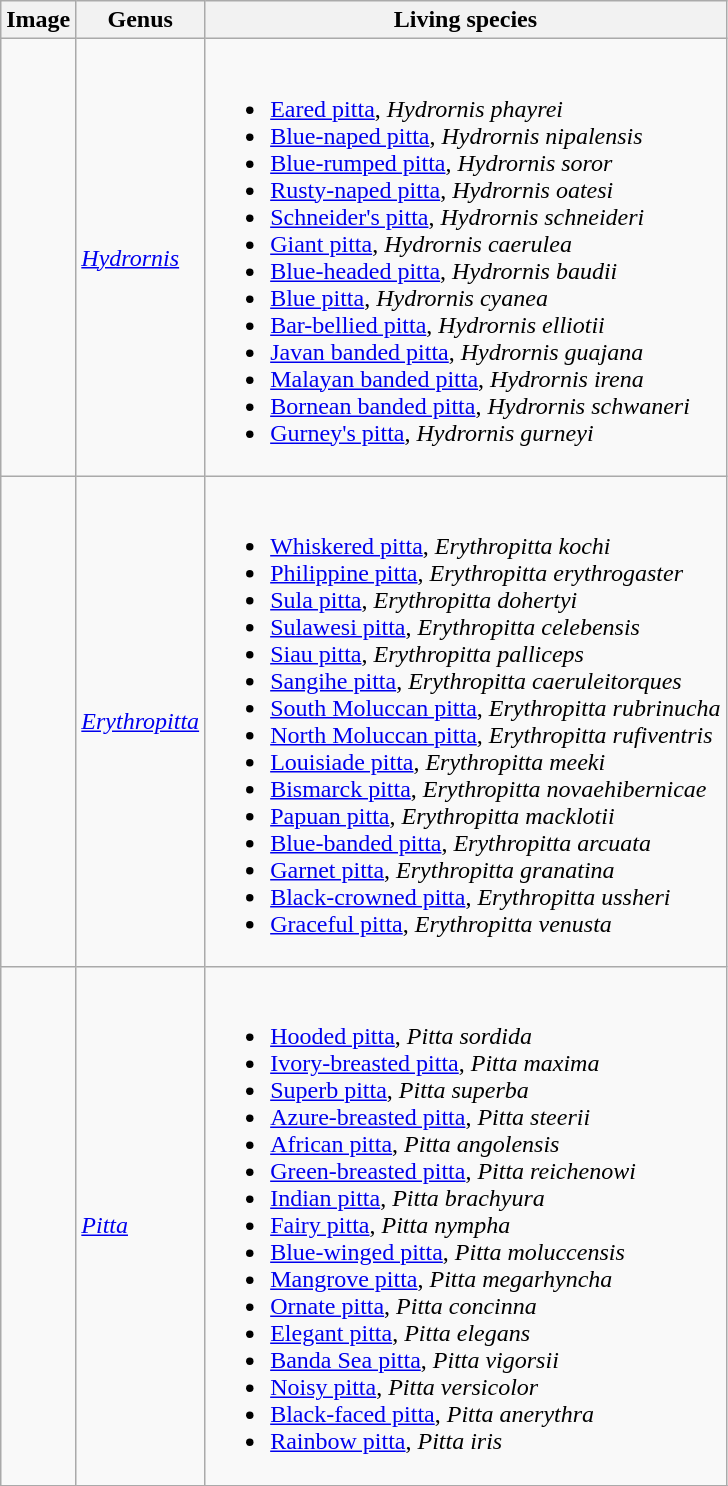<table class="wikitable">
<tr>
<th>Image</th>
<th>Genus</th>
<th>Living species</th>
</tr>
<tr>
<td></td>
<td><em><a href='#'>Hydrornis</a></em> </td>
<td><br><ul><li><a href='#'>Eared pitta</a>, <em>Hydrornis phayrei</em></li><li><a href='#'>Blue-naped pitta</a>, <em>Hydrornis nipalensis</em></li><li><a href='#'>Blue-rumped pitta</a>, <em>Hydrornis soror</em></li><li><a href='#'>Rusty-naped pitta</a>, <em>Hydrornis oatesi</em></li><li><a href='#'>Schneider's pitta</a>, <em>Hydrornis schneideri</em></li><li><a href='#'>Giant pitta</a>, <em>Hydrornis caerulea</em></li><li><a href='#'>Blue-headed pitta</a>, <em>Hydrornis baudii</em></li><li><a href='#'>Blue pitta</a>, <em>Hydrornis cyanea</em></li><li><a href='#'>Bar-bellied pitta</a>, <em>Hydrornis elliotii</em></li><li><a href='#'>Javan banded pitta</a>, <em>Hydrornis guajana</em></li><li><a href='#'>Malayan banded pitta</a>, <em>Hydrornis irena</em></li><li><a href='#'>Bornean banded pitta</a>, <em>Hydrornis schwaneri</em></li><li><a href='#'>Gurney's pitta</a>, <em>Hydrornis gurneyi</em></li></ul></td>
</tr>
<tr>
<td></td>
<td><em><a href='#'>Erythropitta</a></em> </td>
<td><br><ul><li><a href='#'>Whiskered pitta</a>, <em>Erythropitta kochi</em></li><li><a href='#'>Philippine pitta</a>, <em>Erythropitta erythrogaster</em></li><li><a href='#'>Sula pitta</a>, <em>Erythropitta dohertyi</em></li><li><a href='#'>Sulawesi pitta</a>, <em>Erythropitta celebensis</em></li><li><a href='#'>Siau pitta</a>, <em>Erythropitta palliceps</em></li><li><a href='#'>Sangihe pitta</a>, <em>Erythropitta caeruleitorques</em></li><li><a href='#'>South Moluccan pitta</a>, <em>Erythropitta rubrinucha</em></li><li><a href='#'>North Moluccan pitta</a>, <em>Erythropitta rufiventris</em></li><li><a href='#'>Louisiade pitta</a>, <em>Erythropitta meeki</em></li><li><a href='#'>Bismarck pitta</a>, <em>Erythropitta novaehibernicae</em></li><li><a href='#'>Papuan pitta</a>, <em>Erythropitta macklotii</em></li><li><a href='#'>Blue-banded pitta</a>, <em>Erythropitta arcuata</em></li><li><a href='#'>Garnet pitta</a>, <em>Erythropitta granatina</em></li><li><a href='#'>Black-crowned pitta</a>, <em>Erythropitta ussheri</em></li><li><a href='#'>Graceful pitta</a>, <em>Erythropitta venusta</em></li></ul></td>
</tr>
<tr>
<td></td>
<td><em><a href='#'>Pitta</a></em> </td>
<td><br><ul><li><a href='#'>Hooded pitta</a>, <em>Pitta sordida</em></li><li><a href='#'>Ivory-breasted pitta</a>, <em>Pitta maxima</em></li><li><a href='#'>Superb pitta</a>, <em>Pitta superba</em></li><li><a href='#'>Azure-breasted pitta</a>, <em>Pitta steerii</em></li><li><a href='#'>African pitta</a>, <em>Pitta angolensis</em></li><li><a href='#'>Green-breasted pitta</a>, <em>Pitta reichenowi</em></li><li><a href='#'>Indian pitta</a>, <em>Pitta brachyura</em></li><li><a href='#'>Fairy pitta</a>, <em>Pitta nympha</em></li><li><a href='#'>Blue-winged pitta</a>, <em>Pitta moluccensis</em></li><li><a href='#'>Mangrove pitta</a>, <em>Pitta megarhyncha</em></li><li><a href='#'>Ornate pitta</a>, <em>Pitta concinna</em></li><li><a href='#'>Elegant pitta</a>, <em>Pitta elegans</em></li><li><a href='#'>Banda Sea pitta</a>, <em>Pitta vigorsii</em></li><li><a href='#'>Noisy pitta</a>, <em>Pitta versicolor</em></li><li><a href='#'>Black-faced pitta</a>, <em>Pitta anerythra</em></li><li><a href='#'>Rainbow pitta</a>, <em>Pitta iris</em></li></ul></td>
</tr>
<tr>
</tr>
</table>
